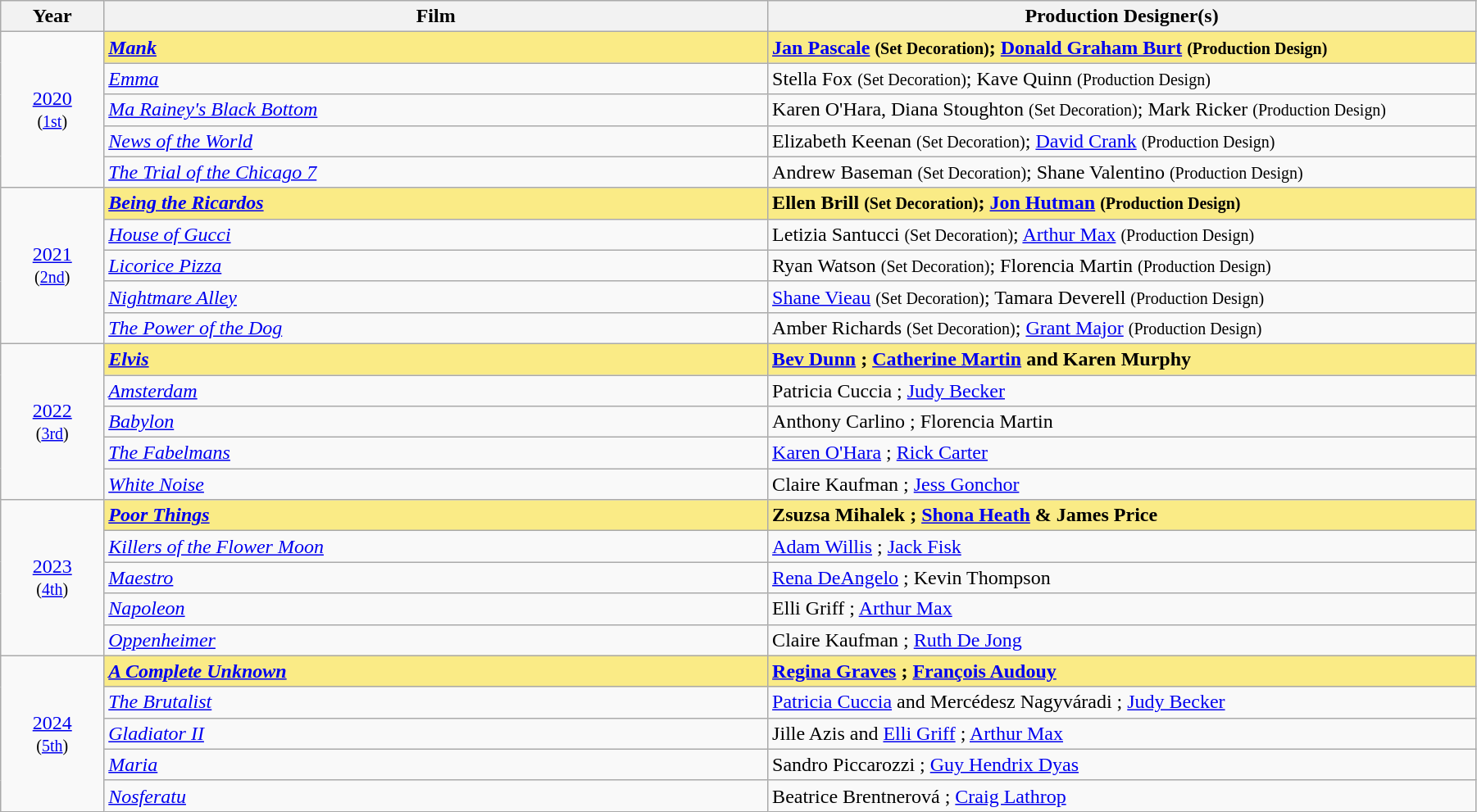<table class="wikitable" width="95%" cellpadding="5">
<tr>
<th width="7%">Year</th>
<th width="45%">Film</th>
<th width="50%">Production Designer(s)</th>
</tr>
<tr>
<td rowspan="5" style="text-align:center;"><a href='#'>2020</a><br><small>(<a href='#'>1st</a>)</small><br></td>
<td style="background:#FAEB86;"><strong><em><a href='#'>Mank</a></em></strong></td>
<td style="background:#FAEB86;"><strong><a href='#'>Jan Pascale</a> <small>(Set Decoration)</small>; <a href='#'>Donald Graham Burt</a> <small>(Production Design)</small></strong></td>
</tr>
<tr>
<td><em><a href='#'>Emma</a></em></td>
<td>Stella Fox <small>(Set Decoration)</small>; Kave Quinn <small>(Production Design)</small></td>
</tr>
<tr>
<td><em><a href='#'>Ma Rainey's Black Bottom</a></em></td>
<td>Karen O'Hara, Diana Stoughton <small>(Set Decoration)</small>; Mark Ricker <small>(Production Design)</small></td>
</tr>
<tr>
<td><em><a href='#'>News of the World</a></em></td>
<td>Elizabeth Keenan <small>(Set Decoration)</small>; <a href='#'>David Crank</a> <small>(Production Design)</small></td>
</tr>
<tr>
<td><em><a href='#'>The Trial of the Chicago 7</a></em></td>
<td>Andrew Baseman <small>(Set Decoration)</small>; Shane Valentino <small>(Production Design)</small></td>
</tr>
<tr>
<td rowspan="5" style="text-align:center;"><a href='#'>2021</a><br><small>(<a href='#'>2nd</a>)</small><br></td>
<td style="background:#FAEB86;"><strong><em><a href='#'>Being the Ricardos</a></em></strong></td>
<td style="background:#FAEB86;"><strong>Ellen Brill <small>(Set Decoration)</small>; <a href='#'>Jon Hutman</a> <small>(Production Design)</small></strong></td>
</tr>
<tr>
<td><em><a href='#'>House of Gucci</a></em></td>
<td>Letizia Santucci <small>(Set Decoration)</small>; <a href='#'>Arthur Max</a> <small>(Production Design)</small></td>
</tr>
<tr>
<td><em><a href='#'>Licorice Pizza</a></em></td>
<td>Ryan Watson <small>(Set Decoration)</small>; Florencia Martin <small>(Production Design)</small></td>
</tr>
<tr>
<td><em><a href='#'>Nightmare Alley</a></em></td>
<td><a href='#'>Shane Vieau</a> <small>(Set Decoration)</small>; Tamara Deverell <small>(Production Design)</small></td>
</tr>
<tr>
<td><em><a href='#'>The Power of the Dog</a></em></td>
<td>Amber Richards <small>(Set Decoration)</small>; <a href='#'>Grant Major</a> <small>(Production Design)</small></td>
</tr>
<tr>
<td rowspan="5" style="text-align:center;"><a href='#'>2022</a><br><small>(<a href='#'>3rd</a>)</small><br></td>
<td style="background:#FAEB86;"><strong><em><a href='#'>Elvis</a></em></strong></td>
<td style="background:#FAEB86;"><strong><a href='#'>Bev Dunn</a> ; <a href='#'>Catherine Martin</a> and Karen Murphy </strong></td>
</tr>
<tr>
<td><em><a href='#'>Amsterdam</a></em></td>
<td>Patricia Cuccia ; <a href='#'>Judy Becker</a> </td>
</tr>
<tr>
<td><em><a href='#'>Babylon</a></em></td>
<td>Anthony Carlino ; Florencia Martin </td>
</tr>
<tr>
<td><em><a href='#'>The Fabelmans</a></em></td>
<td><a href='#'>Karen O'Hara</a> ; <a href='#'>Rick Carter</a> </td>
</tr>
<tr>
<td><em><a href='#'>White Noise</a></em></td>
<td>Claire Kaufman ; <a href='#'>Jess Gonchor</a> </td>
</tr>
<tr>
<td rowspan="5" style="text-align:center;"><a href='#'>2023</a><br><small>(<a href='#'>4th</a>)</small><br></td>
<td style="background:#FAEB86;"><strong><em><a href='#'>Poor Things</a></em></strong></td>
<td style="background:#FAEB86;"><strong>Zsuzsa Mihalek ; <a href='#'>Shona Heath</a> & James Price </strong></td>
</tr>
<tr>
<td><em><a href='#'>Killers of the Flower Moon</a></em></td>
<td><a href='#'>Adam Willis</a> ; <a href='#'>Jack Fisk</a> </td>
</tr>
<tr>
<td><em><a href='#'>Maestro</a></em></td>
<td><a href='#'>Rena DeAngelo</a> ; Kevin Thompson </td>
</tr>
<tr>
<td><em><a href='#'>Napoleon</a></em></td>
<td>Elli Griff ; <a href='#'>Arthur Max</a> </td>
</tr>
<tr>
<td><em><a href='#'>Oppenheimer</a></em></td>
<td>Claire Kaufman ; <a href='#'>Ruth De Jong</a> </td>
</tr>
<tr>
<td rowspan="5" style="text-align:center;"><a href='#'>2024</a><br><small>(<a href='#'>5th</a>)</small><br></td>
<td style="background:#FAEB86;"><strong><em><a href='#'>A Complete Unknown</a></em></strong></td>
<td style="background:#FAEB86;"><strong><a href='#'>Regina Graves</a> ; <a href='#'>François Audouy</a> </strong></td>
</tr>
<tr>
<td><em><a href='#'>The Brutalist</a></em></td>
<td><a href='#'>Patricia Cuccia</a> and Mercédesz Nagyváradi ; <a href='#'>Judy Becker</a> </td>
</tr>
<tr>
<td><em><a href='#'>Gladiator II</a></em></td>
<td>Jille Azis and <a href='#'>Elli Griff</a> ; <a href='#'>Arthur Max</a> </td>
</tr>
<tr>
<td><em><a href='#'>Maria</a></em></td>
<td>Sandro Piccarozzi  ; <a href='#'>Guy Hendrix Dyas</a> </td>
</tr>
<tr>
<td><em><a href='#'>Nosferatu</a></em></td>
<td>Beatrice Brentnerová ; <a href='#'>Craig Lathrop</a> </td>
</tr>
</table>
